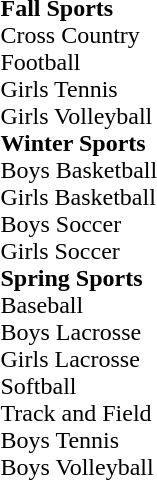<table>
<tr>
<td><strong>Fall Sports</strong><br>Cross Country<br>Football<br>Girls Tennis<br>Girls Volleyball<br><strong>Winter Sports</strong><br>Boys Basketball<br>Girls Basketball<br>Boys Soccer<br>Girls Soccer<br><strong>Spring Sports</strong><br>Baseball<br>Boys Lacrosse<br>Girls Lacrosse<br>Softball<br>Track and Field<br>Boys Tennis<br>Boys Volleyball</td>
</tr>
</table>
